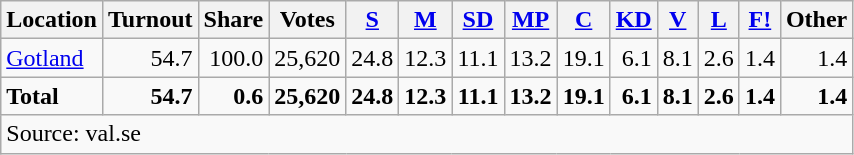<table class="wikitable sortable" style=text-align:right>
<tr>
<th>Location</th>
<th>Turnout</th>
<th>Share</th>
<th>Votes</th>
<th><a href='#'>S</a></th>
<th><a href='#'>M</a></th>
<th><a href='#'>SD</a></th>
<th><a href='#'>MP</a></th>
<th><a href='#'>C</a></th>
<th><a href='#'>KD</a></th>
<th><a href='#'>V</a></th>
<th><a href='#'>L</a></th>
<th><a href='#'>F!</a></th>
<th>Other</th>
</tr>
<tr>
<td align=left><a href='#'>Gotland</a></td>
<td>54.7</td>
<td>100.0</td>
<td>25,620</td>
<td>24.8</td>
<td>12.3</td>
<td>11.1</td>
<td>13.2</td>
<td>19.1</td>
<td>6.1</td>
<td>8.1</td>
<td>2.6</td>
<td>1.4</td>
<td>1.4</td>
</tr>
<tr>
<td align=left><strong>Total</strong></td>
<td><strong>54.7</strong></td>
<td><strong>0.6</strong></td>
<td><strong>25,620</strong></td>
<td><strong>24.8</strong></td>
<td><strong>12.3</strong></td>
<td><strong>11.1</strong></td>
<td><strong>13.2</strong></td>
<td><strong>19.1</strong></td>
<td><strong>6.1</strong></td>
<td><strong>8.1</strong></td>
<td><strong>2.6</strong></td>
<td><strong>1.4</strong></td>
<td><strong>1.4</strong></td>
</tr>
<tr>
<td align=left colspan=14>Source: val.se </td>
</tr>
</table>
